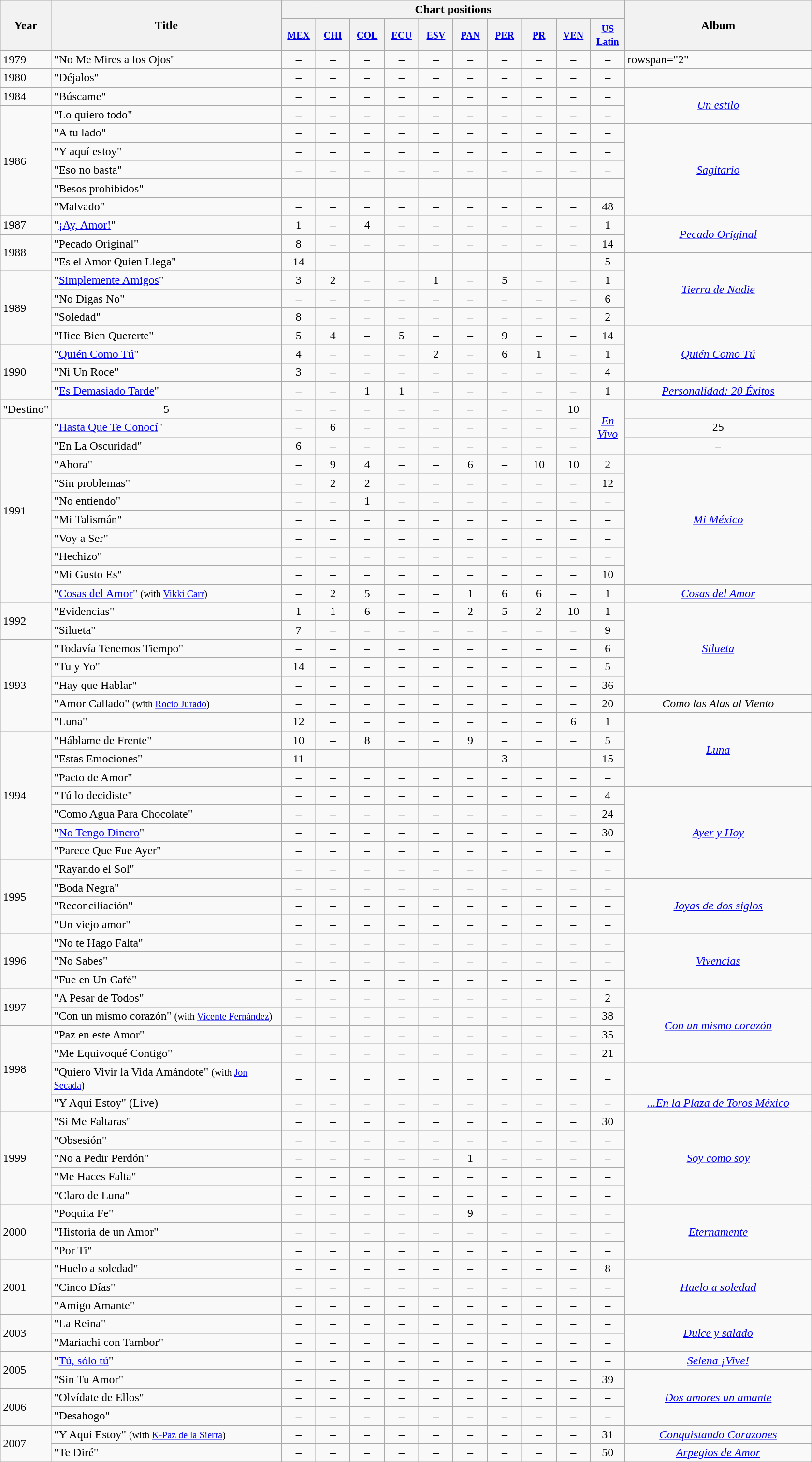<table class="wikitable">
<tr>
<th style="width:28px;" rowspan="2"><strong>Year</strong></th>
<th style="width:310px;" rowspan="2"><strong>Title</strong></th>
<th colspan="10"><strong>Chart positions</strong></th>
<th style="width:250px;" rowspan="2"><strong>Album</strong></th>
</tr>
<tr>
<th style="width:40px;"><small><a href='#'>MEX</a></small><br></th>
<th style="width:40px;"><small><a href='#'>CHI</a></small></th>
<th style="width:40px;"><small><a href='#'>COL</a></small></th>
<th style="width:40px;"><small><a href='#'>ECU</a></small></th>
<th style="width:40px;"><small><a href='#'>ESV</a></small></th>
<th style="width:40px;"><small><a href='#'>PAN</a></small></th>
<th style="width:40px;"><small><a href='#'>PER</a></small></th>
<th style="width:40px;"><small><a href='#'>PR</a></small></th>
<th style="width:40px;"><small><a href='#'>VEN</a></small></th>
<th style="width:40px;"><small><a href='#'>US Latin</a><br></small></th>
</tr>
<tr>
<td>1979</td>
<td>"No Me Mires a los Ojos"</td>
<td style="text-align:center;">–</td>
<td style="text-align:center;">–</td>
<td style="text-align:center;">–</td>
<td style="text-align:center;">–</td>
<td style="text-align:center;">–</td>
<td style="text-align:center;">–</td>
<td style="text-align:center;">–</td>
<td style="text-align:center;">–</td>
<td style="text-align:center;">–</td>
<td style="text-align:center;">–</td>
<td>rowspan="2" </td>
</tr>
<tr>
<td>1980</td>
<td>"Déjalos"</td>
<td style="text-align:center;">–</td>
<td style="text-align:center;">–</td>
<td style="text-align:center;">–</td>
<td style="text-align:center;">–</td>
<td style="text-align:center;">–</td>
<td style="text-align:center;">–</td>
<td style="text-align:center;">–</td>
<td style="text-align:center;">–</td>
<td style="text-align:center;">–</td>
<td style="text-align:center;">–</td>
</tr>
<tr>
<td>1984</td>
<td>"Búscame"</td>
<td style="text-align:center;">–</td>
<td style="text-align:center;">–</td>
<td style="text-align:center;">–</td>
<td style="text-align:center;">–</td>
<td style="text-align:center;">–</td>
<td style="text-align:center;">–</td>
<td style="text-align:center;">–</td>
<td style="text-align:center;">–</td>
<td style="text-align:center;">–</td>
<td style="text-align:center;">–</td>
<td style="text-align:center;" rowspan="2"><em><a href='#'>Un estilo</a></em></td>
</tr>
<tr>
<td rowspan="6">1986</td>
<td>"Lo quiero todo"</td>
<td style="text-align:center;">–</td>
<td style="text-align:center;">–</td>
<td style="text-align:center;">–</td>
<td style="text-align:center;">–</td>
<td style="text-align:center;">–</td>
<td style="text-align:center;">–</td>
<td style="text-align:center;">–</td>
<td style="text-align:center;">–</td>
<td style="text-align:center;">–</td>
<td style="text-align:center;">–</td>
</tr>
<tr>
<td>"A tu lado"</td>
<td style="text-align:center;">–</td>
<td style="text-align:center;">–</td>
<td style="text-align:center;">–</td>
<td style="text-align:center;">–</td>
<td style="text-align:center;">–</td>
<td style="text-align:center;">–</td>
<td style="text-align:center;">–</td>
<td style="text-align:center;">–</td>
<td style="text-align:center;">–</td>
<td style="text-align:center;">–</td>
<td style="text-align:center;" rowspan="5"><em><a href='#'>Sagitario</a></em></td>
</tr>
<tr>
<td>"Y aquí estoy"</td>
<td style="text-align:center;">–</td>
<td style="text-align:center;">–</td>
<td style="text-align:center;">–</td>
<td style="text-align:center;">–</td>
<td style="text-align:center;">–</td>
<td style="text-align:center;">–</td>
<td style="text-align:center;">–</td>
<td style="text-align:center;">–</td>
<td style="text-align:center;">–</td>
<td style="text-align:center;">–</td>
</tr>
<tr>
<td>"Eso no basta"</td>
<td style="text-align:center;">–</td>
<td style="text-align:center;">–</td>
<td style="text-align:center;">–</td>
<td style="text-align:center;">–</td>
<td style="text-align:center;">–</td>
<td style="text-align:center;">–</td>
<td style="text-align:center;">–</td>
<td style="text-align:center;">–</td>
<td style="text-align:center;">–</td>
<td style="text-align:center;">–</td>
</tr>
<tr>
<td>"Besos prohibidos"</td>
<td style="text-align:center;">–</td>
<td style="text-align:center;">–</td>
<td style="text-align:center;">–</td>
<td style="text-align:center;">–</td>
<td style="text-align:center;">–</td>
<td style="text-align:center;">–</td>
<td style="text-align:center;">–</td>
<td style="text-align:center;">–</td>
<td style="text-align:center;">–</td>
<td style="text-align:center;">–</td>
</tr>
<tr>
<td>"Malvado"</td>
<td style="text-align:center;">–</td>
<td style="text-align:center;">–</td>
<td style="text-align:center;">–</td>
<td style="text-align:center;">–</td>
<td style="text-align:center;">–</td>
<td style="text-align:center;">–</td>
<td style="text-align:center;">–</td>
<td style="text-align:center;">–</td>
<td style="text-align:center;">–</td>
<td style="text-align:center;">48</td>
</tr>
<tr>
<td>1987</td>
<td>"<a href='#'>¡Ay, Amor!</a>"</td>
<td style="text-align:center;">1</td>
<td style="text-align:center;">–</td>
<td style="text-align:center;">4</td>
<td style="text-align:center;">–</td>
<td style="text-align:center;">–</td>
<td style="text-align:center;">–</td>
<td style="text-align:center;">–</td>
<td style="text-align:center;">–</td>
<td style="text-align:center;">–</td>
<td style="text-align:center;">1</td>
<td style="text-align:center;" rowspan="2"><em><a href='#'>Pecado Original</a></em></td>
</tr>
<tr>
<td rowspan="2">1988</td>
<td>"Pecado Original"</td>
<td style="text-align:center;">8</td>
<td style="text-align:center;">–</td>
<td style="text-align:center;">–</td>
<td style="text-align:center;">–</td>
<td style="text-align:center;">–</td>
<td style="text-align:center;">–</td>
<td style="text-align:center;">–</td>
<td style="text-align:center;">–</td>
<td style="text-align:center;">–</td>
<td style="text-align:center;">14</td>
</tr>
<tr>
<td>"Es el Amor Quien Llega"</td>
<td style="text-align:center;">14</td>
<td style="text-align:center;">–</td>
<td style="text-align:center;">–</td>
<td style="text-align:center;">–</td>
<td style="text-align:center;">–</td>
<td style="text-align:center;">–</td>
<td style="text-align:center;">–</td>
<td style="text-align:center;">–</td>
<td style="text-align:center;">–</td>
<td style="text-align:center;">5</td>
<td style="text-align:center;" rowspan="4"><em><a href='#'>Tierra de Nadie</a></em></td>
</tr>
<tr>
<td rowspan="4">1989</td>
<td>"<a href='#'>Simplemente Amigos</a>"</td>
<td style="text-align:center;">3</td>
<td style="text-align:center;">2</td>
<td style="text-align:center;">–</td>
<td style="text-align:center;">–</td>
<td style="text-align:center;">1</td>
<td style="text-align:center;">–</td>
<td style="text-align:center;">5</td>
<td style="text-align:center;">–</td>
<td style="text-align:center;">–</td>
<td style="text-align:center;">1</td>
</tr>
<tr>
<td>"No Digas No"</td>
<td style="text-align:center;">–</td>
<td style="text-align:center;">–</td>
<td style="text-align:center;">–</td>
<td style="text-align:center;">–</td>
<td style="text-align:center;">–</td>
<td style="text-align:center;">–</td>
<td style="text-align:center;">–</td>
<td style="text-align:center;">–</td>
<td style="text-align:center;">–</td>
<td style="text-align:center;">6</td>
</tr>
<tr>
<td>"Soledad"</td>
<td style="text-align:center;">8</td>
<td style="text-align:center;">–</td>
<td style="text-align:center;">–</td>
<td style="text-align:center;">–</td>
<td style="text-align:center;">–</td>
<td style="text-align:center;">–</td>
<td style="text-align:center;">–</td>
<td style="text-align:center;">–</td>
<td style="text-align:center;">–</td>
<td style="text-align:center;">2</td>
</tr>
<tr>
<td>"Hice Bien Quererte"</td>
<td style="text-align:center;">5</td>
<td style="text-align:center;">4</td>
<td style="text-align:center;">–</td>
<td style="text-align:center;">5</td>
<td style="text-align:center;">–</td>
<td style="text-align:center;">–</td>
<td style="text-align:center;">9</td>
<td style="text-align:center;">–</td>
<td style="text-align:center;">–</td>
<td style="text-align:center;">14</td>
<td style="text-align:center;" rowspan="3"><em><a href='#'>Quién Como Tú</a></em></td>
</tr>
<tr>
<td rowspan="4">1990</td>
<td>"<a href='#'>Quién Como Tú</a>"</td>
<td style="text-align:center;">4</td>
<td style="text-align:center;">–</td>
<td style="text-align:center;">–</td>
<td style="text-align:center;">–</td>
<td style="text-align:center;">2</td>
<td style="text-align:center;">–</td>
<td style="text-align:center;">6</td>
<td style="text-align:center;">1</td>
<td style="text-align:center;">–</td>
<td style="text-align:center;">1</td>
</tr>
<tr>
<td>"Ni Un Roce"</td>
<td style="text-align:center;">3</td>
<td style="text-align:center;">–</td>
<td style="text-align:center;">–</td>
<td style="text-align:center;">–</td>
<td style="text-align:center;">–</td>
<td style="text-align:center;">–</td>
<td style="text-align:center;">–</td>
<td style="text-align:center;">–</td>
<td style="text-align:center;">–</td>
<td style="text-align:center;">4</td>
</tr>
<tr>
</tr>
<tr>
<td>"<a href='#'>Es Demasiado Tarde</a>"</td>
<td style="text-align:center;">–</td>
<td style="text-align:center;">–</td>
<td style="text-align:center;">1</td>
<td style="text-align:center;">1</td>
<td style="text-align:center;">–</td>
<td style="text-align:center;">–</td>
<td style="text-align:center;">–</td>
<td style="text-align:center;">–</td>
<td style="text-align:center;">–</td>
<td style="text-align:center;">1</td>
<td style="text-align:center;"><em><a href='#'>Personalidad: 20 Éxitos</a></em></td>
</tr>
<tr>
<td>"Destino"</td>
<td style="text-align:center;">5</td>
<td style="text-align:center;">–</td>
<td style="text-align:center;">–</td>
<td style="text-align:center;">–</td>
<td style="text-align:center;">–</td>
<td style="text-align:center;">–</td>
<td style="text-align:center;">–</td>
<td style="text-align:center;">–</td>
<td style="text-align:center;">–</td>
<td style="text-align:center;">10</td>
<td style="text-align:center;" rowspan="3"><em><a href='#'>En Vivo</a></em></td>
</tr>
<tr>
<td rowspan="10">1991</td>
<td>"<a href='#'>Hasta Que Te Conocí</a>"</td>
<td style="text-align:center;">–</td>
<td style="text-align:center;">6</td>
<td style="text-align:center;">–</td>
<td style="text-align:center;">–</td>
<td style="text-align:center;">–</td>
<td style="text-align:center;">–</td>
<td style="text-align:center;">–</td>
<td style="text-align:center;">–</td>
<td style="text-align:center;">–</td>
<td style="text-align:center;">25</td>
</tr>
<tr>
<td>"En La Oscuridad"</td>
<td style="text-align:center;">6</td>
<td style="text-align:center;">–</td>
<td style="text-align:center;">–</td>
<td style="text-align:center;">–</td>
<td style="text-align:center;">–</td>
<td style="text-align:center;">–</td>
<td style="text-align:center;">–</td>
<td style="text-align:center;">–</td>
<td style="text-align:center;">–</td>
<td style="text-align:center;">–</td>
</tr>
<tr>
<td>"Ahora"</td>
<td style="text-align:center;">–</td>
<td style="text-align:center;">9</td>
<td style="text-align:center;">4</td>
<td style="text-align:center;">–</td>
<td style="text-align:center;">–</td>
<td style="text-align:center;">6</td>
<td style="text-align:center;">–</td>
<td style="text-align:center;">10</td>
<td style="text-align:center;">10</td>
<td style="text-align:center;">2</td>
<td style="text-align:center;" rowspan="7"><em><a href='#'>Mi México</a></em></td>
</tr>
<tr>
<td>"Sin problemas"</td>
<td style="text-align:center;">–</td>
<td style="text-align:center;">2</td>
<td style="text-align:center;">2</td>
<td style="text-align:center;">–</td>
<td style="text-align:center;">–</td>
<td style="text-align:center;">–</td>
<td style="text-align:center;">–</td>
<td style="text-align:center;">–</td>
<td style="text-align:center;">–</td>
<td style="text-align:center;">12</td>
</tr>
<tr>
<td>"No entiendo"</td>
<td style="text-align:center;">–</td>
<td style="text-align:center;">–</td>
<td style="text-align:center;">1</td>
<td style="text-align:center;">–</td>
<td style="text-align:center;">–</td>
<td style="text-align:center;">–</td>
<td style="text-align:center;">–</td>
<td style="text-align:center;">–</td>
<td style="text-align:center;">–</td>
<td style="text-align:center;">–</td>
</tr>
<tr>
<td>"Mi Talismán"</td>
<td style="text-align:center;">–</td>
<td style="text-align:center;">–</td>
<td style="text-align:center;">–</td>
<td style="text-align:center;">–</td>
<td style="text-align:center;">–</td>
<td style="text-align:center;">–</td>
<td style="text-align:center;">–</td>
<td style="text-align:center;">–</td>
<td style="text-align:center;">–</td>
<td style="text-align:center;">–</td>
</tr>
<tr>
<td>"Voy a Ser"</td>
<td style="text-align:center;">–</td>
<td style="text-align:center;">–</td>
<td style="text-align:center;">–</td>
<td style="text-align:center;">–</td>
<td style="text-align:center;">–</td>
<td style="text-align:center;">–</td>
<td style="text-align:center;">–</td>
<td style="text-align:center;">–</td>
<td style="text-align:center;">–</td>
<td style="text-align:center;">–</td>
</tr>
<tr>
<td>"Hechizo"</td>
<td style="text-align:center;">–</td>
<td style="text-align:center;">–</td>
<td style="text-align:center;">–</td>
<td style="text-align:center;">–</td>
<td style="text-align:center;">–</td>
<td style="text-align:center;">–</td>
<td style="text-align:center;">–</td>
<td style="text-align:center;">–</td>
<td style="text-align:center;">–</td>
<td style="text-align:center;">–</td>
</tr>
<tr>
<td>"Mi Gusto Es"</td>
<td style="text-align:center;">–</td>
<td style="text-align:center;">–</td>
<td style="text-align:center;">–</td>
<td style="text-align:center;">–</td>
<td style="text-align:center;">–</td>
<td style="text-align:center;">–</td>
<td style="text-align:center;">–</td>
<td style="text-align:center;">–</td>
<td style="text-align:center;">–</td>
<td style="text-align:center;">10</td>
</tr>
<tr>
<td>"<a href='#'>Cosas del Amor</a>" <small>(with <a href='#'>Vikki Carr</a>)</small></td>
<td style="text-align:center;">–</td>
<td style="text-align:center;">2</td>
<td style="text-align:center;">5</td>
<td style="text-align:center;">–</td>
<td style="text-align:center;">–</td>
<td style="text-align:center;">1</td>
<td style="text-align:center;">6</td>
<td style="text-align:center;">6</td>
<td style="text-align:center;">–</td>
<td style="text-align:center;">1</td>
<td style="text-align:center;"><em><a href='#'>Cosas del Amor</a></em></td>
</tr>
<tr>
<td rowspan="2">1992</td>
<td>"Evidencias"</td>
<td style="text-align:center;">1</td>
<td style="text-align:center;">1</td>
<td style="text-align:center;">6</td>
<td style="text-align:center;">–</td>
<td style="text-align:center;">–</td>
<td style="text-align:center;">2</td>
<td style="text-align:center;">5</td>
<td style="text-align:center;">2</td>
<td style="text-align:center;">10</td>
<td style="text-align:center;">1</td>
<td style="text-align:center;" rowspan="5"><em><a href='#'>Silueta</a></em></td>
</tr>
<tr>
<td>"Silueta"</td>
<td style="text-align:center;">7</td>
<td style="text-align:center;">–</td>
<td style="text-align:center;">–</td>
<td style="text-align:center;">–</td>
<td style="text-align:center;">–</td>
<td style="text-align:center;">–</td>
<td style="text-align:center;">–</td>
<td style="text-align:center;">–</td>
<td style="text-align:center;">–</td>
<td style="text-align:center;">9</td>
</tr>
<tr>
<td rowspan="5">1993</td>
<td>"Todavía Tenemos Tiempo"</td>
<td style="text-align:center;">–</td>
<td style="text-align:center;">–</td>
<td style="text-align:center;">–</td>
<td style="text-align:center;">–</td>
<td style="text-align:center;">–</td>
<td style="text-align:center;">–</td>
<td style="text-align:center;">–</td>
<td style="text-align:center;">–</td>
<td style="text-align:center;">–</td>
<td style="text-align:center;">6</td>
</tr>
<tr>
<td>"Tu y Yo"</td>
<td style="text-align:center;">14</td>
<td style="text-align:center;">–</td>
<td style="text-align:center;">–</td>
<td style="text-align:center;">–</td>
<td style="text-align:center;">–</td>
<td style="text-align:center;">–</td>
<td style="text-align:center;">–</td>
<td style="text-align:center;">–</td>
<td style="text-align:center;">–</td>
<td style="text-align:center;">5</td>
</tr>
<tr>
<td>"Hay que Hablar"</td>
<td style="text-align:center;">–</td>
<td style="text-align:center;">–</td>
<td style="text-align:center;">–</td>
<td style="text-align:center;">–</td>
<td style="text-align:center;">–</td>
<td style="text-align:center;">–</td>
<td style="text-align:center;">–</td>
<td style="text-align:center;">–</td>
<td style="text-align:center;">–</td>
<td style="text-align:center;">36</td>
</tr>
<tr>
<td>"Amor Callado" <small>(with <a href='#'>Rocío Jurado</a>)</small></td>
<td style="text-align:center;">–</td>
<td style="text-align:center;">–</td>
<td style="text-align:center;">–</td>
<td style="text-align:center;">–</td>
<td style="text-align:center;">–</td>
<td style="text-align:center;">–</td>
<td style="text-align:center;">–</td>
<td style="text-align:center;">–</td>
<td style="text-align:center;">–</td>
<td style="text-align:center;">20</td>
<td style="text-align:center;"><em>Como las Alas al Viento</em></td>
</tr>
<tr>
<td>"Luna"</td>
<td style="text-align:center;">12</td>
<td style="text-align:center;">–</td>
<td style="text-align:center;">–</td>
<td style="text-align:center;">–</td>
<td style="text-align:center;">–</td>
<td style="text-align:center;">–</td>
<td style="text-align:center;">–</td>
<td style="text-align:center;">–</td>
<td style="text-align:center;">6</td>
<td style="text-align:center;">1</td>
<td style="text-align:center;" rowspan="4"><em><a href='#'>Luna</a></em></td>
</tr>
<tr>
<td rowspan="7">1994</td>
<td>"Háblame de Frente"</td>
<td style="text-align:center;">10</td>
<td style="text-align:center;">–</td>
<td style="text-align:center;">8</td>
<td style="text-align:center;">–</td>
<td style="text-align:center;">–</td>
<td style="text-align:center;">9</td>
<td style="text-align:center;">–</td>
<td style="text-align:center;">–</td>
<td style="text-align:center;">–</td>
<td style="text-align:center;">5</td>
</tr>
<tr>
<td>"Estas Emociones"</td>
<td style="text-align:center;">11</td>
<td style="text-align:center;">–</td>
<td style="text-align:center;">–</td>
<td style="text-align:center;">–</td>
<td style="text-align:center;">–</td>
<td style="text-align:center;">–</td>
<td style="text-align:center;">3</td>
<td style="text-align:center;">–</td>
<td style="text-align:center;">–</td>
<td style="text-align:center;">15</td>
</tr>
<tr>
<td>"Pacto de Amor"</td>
<td style="text-align:center;">–</td>
<td style="text-align:center;">–</td>
<td style="text-align:center;">–</td>
<td style="text-align:center;">–</td>
<td style="text-align:center;">–</td>
<td style="text-align:center;">–</td>
<td style="text-align:center;">–</td>
<td style="text-align:center;">–</td>
<td style="text-align:center;">–</td>
<td style="text-align:center;">–</td>
</tr>
<tr>
<td>"Tú lo decidiste"</td>
<td style="text-align:center;">–</td>
<td style="text-align:center;">–</td>
<td style="text-align:center;">–</td>
<td style="text-align:center;">–</td>
<td style="text-align:center;">–</td>
<td style="text-align:center;">–</td>
<td style="text-align:center;">–</td>
<td style="text-align:center;">–</td>
<td style="text-align:center;">–</td>
<td style="text-align:center;">4</td>
<td style="text-align:center;" rowspan="5"><em><a href='#'>Ayer y Hoy</a></em></td>
</tr>
<tr>
<td>"Como Agua Para Chocolate"</td>
<td style="text-align:center;">–</td>
<td style="text-align:center;">–</td>
<td style="text-align:center;">–</td>
<td style="text-align:center;">–</td>
<td style="text-align:center;">–</td>
<td style="text-align:center;">–</td>
<td style="text-align:center;">–</td>
<td style="text-align:center;">–</td>
<td style="text-align:center;">–</td>
<td style="text-align:center;">24</td>
</tr>
<tr>
<td>"<a href='#'>No Tengo Dinero</a>"</td>
<td style="text-align:center;">–</td>
<td style="text-align:center;">–</td>
<td style="text-align:center;">–</td>
<td style="text-align:center;">–</td>
<td style="text-align:center;">–</td>
<td style="text-align:center;">–</td>
<td style="text-align:center;">–</td>
<td style="text-align:center;">–</td>
<td style="text-align:center;">–</td>
<td style="text-align:center;">30</td>
</tr>
<tr>
<td>"Parece Que Fue Ayer"</td>
<td style="text-align:center;">–</td>
<td style="text-align:center;">–</td>
<td style="text-align:center;">–</td>
<td style="text-align:center;">–</td>
<td style="text-align:center;">–</td>
<td style="text-align:center;">–</td>
<td style="text-align:center;">–</td>
<td style="text-align:center;">–</td>
<td style="text-align:center;">–</td>
<td style="text-align:center;">–</td>
</tr>
<tr>
<td rowspan="4">1995</td>
<td>"Rayando el Sol"</td>
<td style="text-align:center;">–</td>
<td style="text-align:center;">–</td>
<td style="text-align:center;">–</td>
<td style="text-align:center;">–</td>
<td style="text-align:center;">–</td>
<td style="text-align:center;">–</td>
<td style="text-align:center;">–</td>
<td style="text-align:center;">–</td>
<td style="text-align:center;">–</td>
<td style="text-align:center;">–</td>
</tr>
<tr>
<td>"Boda Negra"</td>
<td style="text-align:center;">–</td>
<td style="text-align:center;">–</td>
<td style="text-align:center;">–</td>
<td style="text-align:center;">–</td>
<td style="text-align:center;">–</td>
<td style="text-align:center;">–</td>
<td style="text-align:center;">–</td>
<td style="text-align:center;">–</td>
<td style="text-align:center;">–</td>
<td style="text-align:center;">–</td>
<td style="text-align:center;" rowspan="3"><em><a href='#'>Joyas de dos siglos</a></em></td>
</tr>
<tr>
<td>"Reconciliación"</td>
<td style="text-align:center;">–</td>
<td style="text-align:center;">–</td>
<td style="text-align:center;">–</td>
<td style="text-align:center;">–</td>
<td style="text-align:center;">–</td>
<td style="text-align:center;">–</td>
<td style="text-align:center;">–</td>
<td style="text-align:center;">–</td>
<td style="text-align:center;">–</td>
<td style="text-align:center;">–</td>
</tr>
<tr>
<td>"Un viejo amor"</td>
<td style="text-align:center;">–</td>
<td style="text-align:center;">–</td>
<td style="text-align:center;">–</td>
<td style="text-align:center;">–</td>
<td style="text-align:center;">–</td>
<td style="text-align:center;">–</td>
<td style="text-align:center;">–</td>
<td style="text-align:center;">–</td>
<td style="text-align:center;">–</td>
<td style="text-align:center;">–</td>
</tr>
<tr>
<td rowspan="3">1996</td>
<td>"No te Hago Falta"</td>
<td style="text-align:center;">–</td>
<td style="text-align:center;">–</td>
<td style="text-align:center;">–</td>
<td style="text-align:center;">–</td>
<td style="text-align:center;">–</td>
<td style="text-align:center;">–</td>
<td style="text-align:center;">–</td>
<td style="text-align:center;">–</td>
<td style="text-align:center;">–</td>
<td style="text-align:center;">–</td>
<td style="text-align:center;" rowspan="3"><em><a href='#'>Vivencias</a></em></td>
</tr>
<tr>
<td>"No Sabes"</td>
<td style="text-align:center;">–</td>
<td style="text-align:center;">–</td>
<td style="text-align:center;">–</td>
<td style="text-align:center;">–</td>
<td style="text-align:center;">–</td>
<td style="text-align:center;">–</td>
<td style="text-align:center;">–</td>
<td style="text-align:center;">–</td>
<td style="text-align:center;">–</td>
<td style="text-align:center;">–</td>
</tr>
<tr>
<td>"Fue en Un Café"</td>
<td style="text-align:center;">–</td>
<td style="text-align:center;">–</td>
<td style="text-align:center;">–</td>
<td style="text-align:center;">–</td>
<td style="text-align:center;">–</td>
<td style="text-align:center;">–</td>
<td style="text-align:center;">–</td>
<td style="text-align:center;">–</td>
<td style="text-align:center;">–</td>
<td style="text-align:center;">–</td>
</tr>
<tr>
<td rowspan="2">1997</td>
<td>"A Pesar de Todos"</td>
<td style="text-align:center;">–</td>
<td style="text-align:center;">–</td>
<td style="text-align:center;">–</td>
<td style="text-align:center;">–</td>
<td style="text-align:center;">–</td>
<td style="text-align:center;">–</td>
<td style="text-align:center;">–</td>
<td style="text-align:center;">–</td>
<td style="text-align:center;">–</td>
<td style="text-align:center;">2</td>
<td style="text-align:center;" rowspan="4"><em><a href='#'>Con un mismo corazón</a></em></td>
</tr>
<tr>
<td>"Con un mismo corazón" <small>(with <a href='#'>Vicente Fernández</a>)</small></td>
<td style="text-align:center;">–</td>
<td style="text-align:center;">–</td>
<td style="text-align:center;">–</td>
<td style="text-align:center;">–</td>
<td style="text-align:center;">–</td>
<td style="text-align:center;">–</td>
<td style="text-align:center;">–</td>
<td style="text-align:center;">–</td>
<td style="text-align:center;">–</td>
<td style="text-align:center;">38</td>
</tr>
<tr>
<td rowspan="4">1998</td>
<td>"Paz en este Amor"</td>
<td style="text-align:center;">–</td>
<td style="text-align:center;">–</td>
<td style="text-align:center;">–</td>
<td style="text-align:center;">–</td>
<td style="text-align:center;">–</td>
<td style="text-align:center;">–</td>
<td style="text-align:center;">–</td>
<td style="text-align:center;">–</td>
<td style="text-align:center;">–</td>
<td style="text-align:center;">35</td>
</tr>
<tr>
<td>"Me Equivoqué Contigo"</td>
<td style="text-align:center;">–</td>
<td style="text-align:center;">–</td>
<td style="text-align:center;">–</td>
<td style="text-align:center;">–</td>
<td style="text-align:center;">–</td>
<td style="text-align:center;">–</td>
<td style="text-align:center;">–</td>
<td style="text-align:center;">–</td>
<td style="text-align:center;">–</td>
<td style="text-align:center;">21</td>
</tr>
<tr>
<td>"Quiero Vivir la Vida Amándote" <small>(with <a href='#'>Jon Secada</a>)</small></td>
<td style="text-align:center;">–</td>
<td style="text-align:center;">–</td>
<td style="text-align:center;">–</td>
<td style="text-align:center;">–</td>
<td style="text-align:center;">–</td>
<td style="text-align:center;">–</td>
<td style="text-align:center;">–</td>
<td style="text-align:center;">–</td>
<td style="text-align:center;">–</td>
<td style="text-align:center;">–</td>
<td></td>
</tr>
<tr>
<td>"Y Aquí Estoy" (Live)</td>
<td style="text-align:center;">–</td>
<td style="text-align:center;">–</td>
<td style="text-align:center;">–</td>
<td style="text-align:center;">–</td>
<td style="text-align:center;">–</td>
<td style="text-align:center;">–</td>
<td style="text-align:center;">–</td>
<td style="text-align:center;">–</td>
<td style="text-align:center;">–</td>
<td style="text-align:center;">–</td>
<td style="text-align:center;"><em><a href='#'>...En la Plaza de Toros México</a></em></td>
</tr>
<tr>
<td rowspan="5">1999</td>
<td>"Si Me Faltaras"</td>
<td style="text-align:center;">–</td>
<td style="text-align:center;">–</td>
<td style="text-align:center;">–</td>
<td style="text-align:center;">–</td>
<td style="text-align:center;">–</td>
<td style="text-align:center;">–</td>
<td style="text-align:center;">–</td>
<td style="text-align:center;">–</td>
<td style="text-align:center;">–</td>
<td style="text-align:center;">30</td>
<td style="text-align:center;" rowspan="5"><em><a href='#'>Soy como soy</a></em></td>
</tr>
<tr>
<td>"Obsesión"</td>
<td style="text-align:center;">–</td>
<td style="text-align:center;">–</td>
<td style="text-align:center;">–</td>
<td style="text-align:center;">–</td>
<td style="text-align:center;">–</td>
<td style="text-align:center;">–</td>
<td style="text-align:center;">–</td>
<td style="text-align:center;">–</td>
<td style="text-align:center;">–</td>
<td style="text-align:center;">–</td>
</tr>
<tr>
<td>"No a Pedir Perdón"</td>
<td style="text-align:center;">–</td>
<td style="text-align:center;">–</td>
<td style="text-align:center;">–</td>
<td style="text-align:center;">–</td>
<td style="text-align:center;">–</td>
<td style="text-align:center;">1</td>
<td style="text-align:center;">–</td>
<td style="text-align:center;">–</td>
<td style="text-align:center;">–</td>
<td style="text-align:center;">–</td>
</tr>
<tr>
<td>"Me Haces Falta"</td>
<td style="text-align:center;">–</td>
<td style="text-align:center;">–</td>
<td style="text-align:center;">–</td>
<td style="text-align:center;">–</td>
<td style="text-align:center;">–</td>
<td style="text-align:center;">–</td>
<td style="text-align:center;">–</td>
<td style="text-align:center;">–</td>
<td style="text-align:center;">–</td>
<td style="text-align:center;">–</td>
</tr>
<tr>
<td>"Claro de Luna"</td>
<td style="text-align:center;">–</td>
<td style="text-align:center;">–</td>
<td style="text-align:center;">–</td>
<td style="text-align:center;">–</td>
<td style="text-align:center;">–</td>
<td style="text-align:center;">–</td>
<td style="text-align:center;">–</td>
<td style="text-align:center;">–</td>
<td style="text-align:center;">–</td>
<td style="text-align:center;">–</td>
</tr>
<tr>
<td rowspan="3">2000</td>
<td>"Poquita Fe"</td>
<td style="text-align:center;">–</td>
<td style="text-align:center;">–</td>
<td style="text-align:center;">–</td>
<td style="text-align:center;">–</td>
<td style="text-align:center;">–</td>
<td style="text-align:center;">9</td>
<td style="text-align:center;">–</td>
<td style="text-align:center;">–</td>
<td style="text-align:center;">–</td>
<td style="text-align:center;">–</td>
<td style="text-align:center;" rowspan="3"><em><a href='#'>Eternamente</a></em></td>
</tr>
<tr>
<td>"Historia de un Amor"</td>
<td style="text-align:center;">–</td>
<td style="text-align:center;">–</td>
<td style="text-align:center;">–</td>
<td style="text-align:center;">–</td>
<td style="text-align:center;">–</td>
<td style="text-align:center;">–</td>
<td style="text-align:center;">–</td>
<td style="text-align:center;">–</td>
<td style="text-align:center;">–</td>
<td style="text-align:center;">–</td>
</tr>
<tr>
<td>"Por Ti"</td>
<td style="text-align:center;">–</td>
<td style="text-align:center;">–</td>
<td style="text-align:center;">–</td>
<td style="text-align:center;">–</td>
<td style="text-align:center;">–</td>
<td style="text-align:center;">–</td>
<td style="text-align:center;">–</td>
<td style="text-align:center;">–</td>
<td style="text-align:center;">–</td>
<td style="text-align:center;">–</td>
</tr>
<tr>
<td rowspan="3">2001</td>
<td>"Huelo a soledad"</td>
<td style="text-align:center;">–</td>
<td style="text-align:center;">–</td>
<td style="text-align:center;">–</td>
<td style="text-align:center;">–</td>
<td style="text-align:center;">–</td>
<td style="text-align:center;">–</td>
<td style="text-align:center;">–</td>
<td style="text-align:center;">–</td>
<td style="text-align:center;">–</td>
<td style="text-align:center;">8</td>
<td style="text-align:center;" rowspan="3"><em><a href='#'>Huelo a soledad</a></em></td>
</tr>
<tr>
<td>"Cinco Días"</td>
<td style="text-align:center;">–</td>
<td style="text-align:center;">–</td>
<td style="text-align:center;">–</td>
<td style="text-align:center;">–</td>
<td style="text-align:center;">–</td>
<td style="text-align:center;">–</td>
<td style="text-align:center;">–</td>
<td style="text-align:center;">–</td>
<td style="text-align:center;">–</td>
<td style="text-align:center;">–</td>
</tr>
<tr>
<td>"Amigo Amante"</td>
<td style="text-align:center;">–</td>
<td style="text-align:center;">–</td>
<td style="text-align:center;">–</td>
<td style="text-align:center;">–</td>
<td style="text-align:center;">–</td>
<td style="text-align:center;">–</td>
<td style="text-align:center;">–</td>
<td style="text-align:center;">–</td>
<td style="text-align:center;">–</td>
<td style="text-align:center;">–</td>
</tr>
<tr>
<td rowspan="2">2003</td>
<td>"La Reina"</td>
<td style="text-align:center;">–</td>
<td style="text-align:center;">–</td>
<td style="text-align:center;">–</td>
<td style="text-align:center;">–</td>
<td style="text-align:center;">–</td>
<td style="text-align:center;">–</td>
<td style="text-align:center;">–</td>
<td style="text-align:center;">–</td>
<td style="text-align:center;">–</td>
<td style="text-align:center;">–</td>
<td style="text-align:center;" rowspan="2"><em><a href='#'>Dulce y salado</a></em></td>
</tr>
<tr>
<td>"Mariachi con Tambor"</td>
<td style="text-align:center;">–</td>
<td style="text-align:center;">–</td>
<td style="text-align:center;">–</td>
<td style="text-align:center;">–</td>
<td style="text-align:center;">–</td>
<td style="text-align:center;">–</td>
<td style="text-align:center;">–</td>
<td style="text-align:center;">–</td>
<td style="text-align:center;">–</td>
<td style="text-align:center;">–</td>
</tr>
<tr>
<td rowspan="2">2005</td>
<td>"<a href='#'>Tú, sólo tú</a>"</td>
<td style="text-align:center;">–</td>
<td style="text-align:center;">–</td>
<td style="text-align:center;">–</td>
<td style="text-align:center;">–</td>
<td style="text-align:center;">–</td>
<td style="text-align:center;">–</td>
<td style="text-align:center;">–</td>
<td style="text-align:center;">–</td>
<td style="text-align:center;">–</td>
<td style="text-align:center;">–</td>
<td style="text-align:center;"><em><a href='#'>Selena ¡Vive!</a></em></td>
</tr>
<tr>
<td>"Sin Tu Amor"</td>
<td style="text-align:center;">–</td>
<td style="text-align:center;">–</td>
<td style="text-align:center;">–</td>
<td style="text-align:center;">–</td>
<td style="text-align:center;">–</td>
<td style="text-align:center;">–</td>
<td style="text-align:center;">–</td>
<td style="text-align:center;">–</td>
<td style="text-align:center;">–</td>
<td style="text-align:center;">39</td>
<td style="text-align:center;" rowspan="3"><em><a href='#'>Dos amores un amante</a></em></td>
</tr>
<tr>
<td rowspan="2">2006</td>
<td>"Olvídate de Ellos"</td>
<td style="text-align:center;">–</td>
<td style="text-align:center;">–</td>
<td style="text-align:center;">–</td>
<td style="text-align:center;">–</td>
<td style="text-align:center;">–</td>
<td style="text-align:center;">–</td>
<td style="text-align:center;">–</td>
<td style="text-align:center;">–</td>
<td style="text-align:center;">–</td>
<td style="text-align:center;">–</td>
</tr>
<tr>
<td>"Desahogo"</td>
<td style="text-align:center;">–</td>
<td style="text-align:center;">–</td>
<td style="text-align:center;">–</td>
<td style="text-align:center;">–</td>
<td style="text-align:center;">–</td>
<td style="text-align:center;">–</td>
<td style="text-align:center;">–</td>
<td style="text-align:center;">–</td>
<td style="text-align:center;">–</td>
<td style="text-align:center;">–</td>
</tr>
<tr>
<td rowspan="2">2007</td>
<td>"Y Aquí Estoy" <small>(with <a href='#'>K-Paz de la Sierra</a>)</small></td>
<td style="text-align:center;">–</td>
<td style="text-align:center;">–</td>
<td style="text-align:center;">–</td>
<td style="text-align:center;">–</td>
<td style="text-align:center;">–</td>
<td style="text-align:center;">–</td>
<td style="text-align:center;">–</td>
<td style="text-align:center;">–</td>
<td style="text-align:center;">–</td>
<td style="text-align:center;">31</td>
<td style="text-align:center;"><em><a href='#'>Conquistando Corazones</a></em></td>
</tr>
<tr>
<td>"Te Diré"</td>
<td style="text-align:center;">–</td>
<td style="text-align:center;">–</td>
<td style="text-align:center;">–</td>
<td style="text-align:center;">–</td>
<td style="text-align:center;">–</td>
<td style="text-align:center;">–</td>
<td style="text-align:center;">–</td>
<td style="text-align:center;">–</td>
<td style="text-align:center;">–</td>
<td style="text-align:center;">50</td>
<td style="text-align:center;"><em><a href='#'>Arpegios de Amor</a></em></td>
</tr>
</table>
